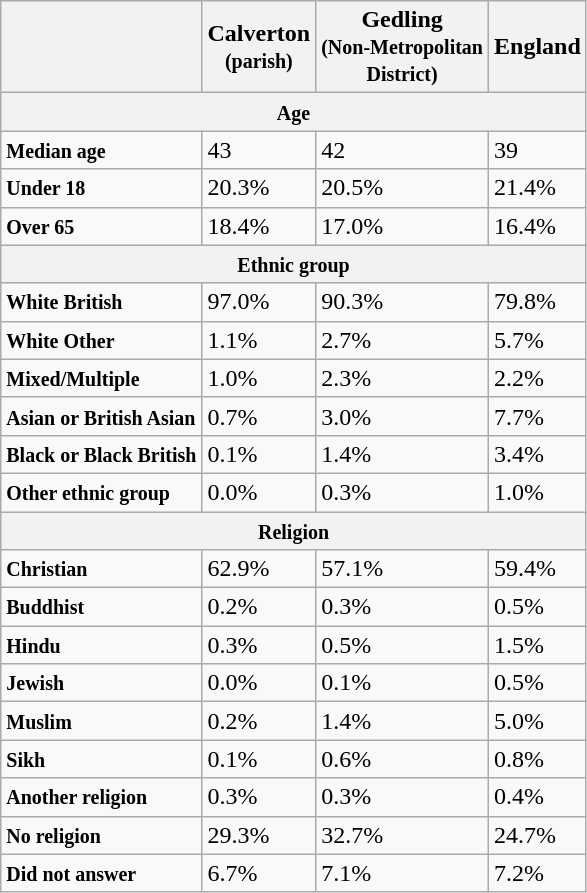<table class="wikitable">
<tr>
<th></th>
<th>Calverton <br><small>(parish)</small></th>
<th>Gedling <br><small>(Non-Metropolitan <br>District)</small></th>
<th>England</th>
</tr>
<tr>
<th colspan="4"><small> Age</small></th>
</tr>
<tr>
<td><small><strong>Median age</strong></small></td>
<td>43</td>
<td>42</td>
<td>39</td>
</tr>
<tr>
<td><small>   <strong>Under 18</strong></small></td>
<td>20.3%</td>
<td>20.5%</td>
<td>21.4%</td>
</tr>
<tr>
<td><small>  <strong>Over 65</strong></small></td>
<td>18.4%</td>
<td>17.0%</td>
<td>16.4%</td>
</tr>
<tr>
<th colspan="4"><small> Ethnic group</small></th>
</tr>
<tr>
<td><small>   <strong>White British</strong></small></td>
<td>97.0%</td>
<td>90.3%</td>
<td>79.8%</td>
</tr>
<tr>
<td><small>   <strong>White Other</strong></small></td>
<td>1.1%</td>
<td>2.7%</td>
<td>5.7%</td>
</tr>
<tr>
<td><small>   <strong>Mixed/Multiple</strong></small></td>
<td>1.0%</td>
<td>2.3%</td>
<td>2.2%</td>
</tr>
<tr>
<td><small>   <strong>Asian or British Asian</strong></small></td>
<td>0.7%</td>
<td>3.0%</td>
<td>7.7%</td>
</tr>
<tr>
<td><small>  <strong>Black or Black British</strong></small></td>
<td>0.1%</td>
<td>1.4%</td>
<td>3.4%</td>
</tr>
<tr>
<td><small>  <strong>Other ethnic group</strong></small></td>
<td>0.0%</td>
<td>0.3%</td>
<td>1.0%</td>
</tr>
<tr>
<th colspan="4"><small> Religion</small></th>
</tr>
<tr>
<td><small>  <strong>Christian</strong></small></td>
<td>62.9%</td>
<td>57.1%</td>
<td>59.4%</td>
</tr>
<tr>
<td><small>  <strong>Buddhist</strong></small></td>
<td>0.2%</td>
<td>0.3%</td>
<td>0.5%</td>
</tr>
<tr>
<td><small>  <strong>Hindu</strong></small></td>
<td>0.3%</td>
<td>0.5%</td>
<td>1.5%</td>
</tr>
<tr>
<td><small>  <strong>Jewish</strong></small></td>
<td>0.0%</td>
<td>0.1%</td>
<td>0.5%</td>
</tr>
<tr>
<td><small>   <strong>Muslim</strong></small></td>
<td>0.2%</td>
<td>1.4%</td>
<td>5.0%</td>
</tr>
<tr>
<td><small>   <strong>Sikh</strong></small></td>
<td>0.1%</td>
<td>0.6%</td>
<td>0.8%</td>
</tr>
<tr>
<td><small>  <strong>Another religion</strong></small></td>
<td>0.3%</td>
<td>0.3%</td>
<td>0.4%</td>
</tr>
<tr>
<td><small>   <strong>No religion</strong></small></td>
<td>29.3%</td>
<td>32.7%</td>
<td>24.7%</td>
</tr>
<tr>
<td><small>   <strong>Did not answer</strong></small></td>
<td>6.7%</td>
<td>7.1%</td>
<td>7.2%</td>
</tr>
</table>
